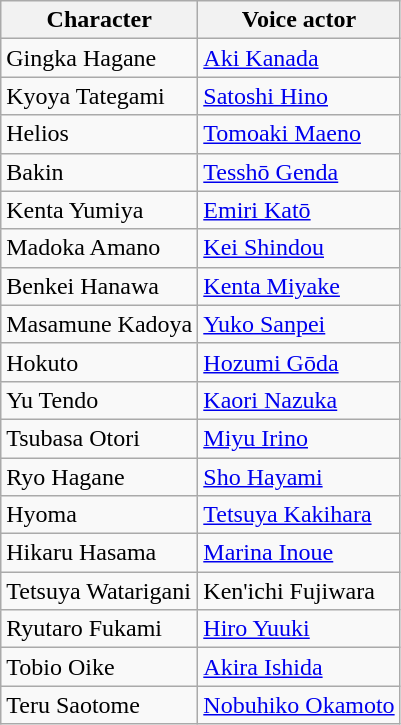<table class="wikitable">
<tr>
<th>Character</th>
<th>Voice actor</th>
</tr>
<tr>
<td>Gingka Hagane</td>
<td><a href='#'>Aki Kanada</a></td>
</tr>
<tr>
<td>Kyoya Tategami</td>
<td><a href='#'>Satoshi Hino</a></td>
</tr>
<tr>
<td>Helios</td>
<td><a href='#'>Tomoaki Maeno</a></td>
</tr>
<tr>
<td>Bakin</td>
<td><a href='#'>Tesshō Genda</a></td>
</tr>
<tr>
<td>Kenta Yumiya</td>
<td><a href='#'>Emiri Katō</a></td>
</tr>
<tr>
<td>Madoka Amano</td>
<td><a href='#'>Kei Shindou</a></td>
</tr>
<tr>
<td>Benkei Hanawa</td>
<td><a href='#'>Kenta Miyake</a></td>
</tr>
<tr>
<td>Masamune Kadoya</td>
<td><a href='#'>Yuko Sanpei</a></td>
</tr>
<tr>
<td>Hokuto</td>
<td><a href='#'>Hozumi Gōda</a></td>
</tr>
<tr>
<td>Yu Tendo</td>
<td><a href='#'>Kaori Nazuka</a></td>
</tr>
<tr>
<td>Tsubasa Otori</td>
<td><a href='#'>Miyu Irino</a></td>
</tr>
<tr>
<td>Ryo Hagane</td>
<td><a href='#'>Sho Hayami</a></td>
</tr>
<tr>
<td>Hyoma</td>
<td><a href='#'>Tetsuya Kakihara</a></td>
</tr>
<tr>
<td>Hikaru Hasama</td>
<td><a href='#'>Marina Inoue</a></td>
</tr>
<tr>
<td>Tetsuya Watarigani</td>
<td>Ken'ichi Fujiwara</td>
</tr>
<tr>
<td>Ryutaro Fukami</td>
<td><a href='#'>Hiro Yuuki</a></td>
</tr>
<tr>
<td>Tobio Oike</td>
<td><a href='#'>Akira Ishida</a></td>
</tr>
<tr>
<td>Teru Saotome</td>
<td><a href='#'>Nobuhiko Okamoto</a></td>
</tr>
</table>
